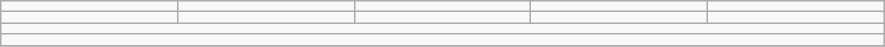<table class=wikitable width="590" align="center" cellpadding="10" cellspacing="0">
<tr valign="bottom">
<td></td>
<td></td>
<td></td>
<td></td>
<td></td>
</tr>
<tr valign="top">
<td></td>
<td></td>
<td></td>
<td></td>
<td></td>
</tr>
<tr valign="top">
<td colspan="5"></td>
</tr>
<tr valign="top">
<td colspan="5"></td>
</tr>
<tr>
</tr>
</table>
